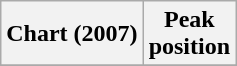<table class="wikitable plainrowheaders">
<tr>
<th scope="col">Chart (2007)</th>
<th scope="col">Peak<br>position</th>
</tr>
<tr>
</tr>
</table>
